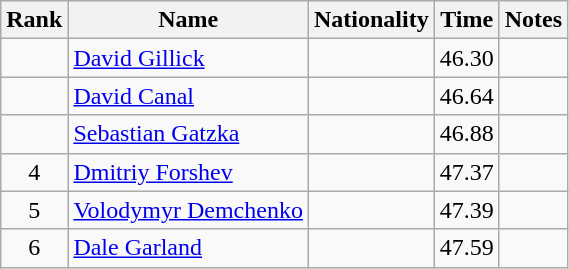<table class="wikitable sortable" style="text-align:center">
<tr>
<th>Rank</th>
<th>Name</th>
<th>Nationality</th>
<th>Time</th>
<th>Notes</th>
</tr>
<tr>
<td></td>
<td align="left"><a href='#'>David Gillick</a></td>
<td align=left></td>
<td>46.30</td>
<td></td>
</tr>
<tr>
<td></td>
<td align="left"><a href='#'>David Canal</a></td>
<td align=left></td>
<td>46.64</td>
<td></td>
</tr>
<tr>
<td></td>
<td align="left"><a href='#'>Sebastian Gatzka</a></td>
<td align=left></td>
<td>46.88</td>
<td></td>
</tr>
<tr>
<td>4</td>
<td align="left"><a href='#'>Dmitriy Forshev</a></td>
<td align=left></td>
<td>47.37</td>
<td></td>
</tr>
<tr>
<td>5</td>
<td align="left"><a href='#'>Volodymyr Demchenko</a></td>
<td align=left></td>
<td>47.39</td>
<td></td>
</tr>
<tr>
<td>6</td>
<td align="left"><a href='#'>Dale Garland</a></td>
<td align=left></td>
<td>47.59</td>
<td></td>
</tr>
</table>
